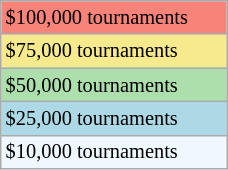<table class="wikitable" style="font-size:85%;" width=12%>
<tr style="background:#f88379;">
<td>$100,000 tournaments</td>
</tr>
<tr style="background:#f7e98e;">
<td>$75,000 tournaments</td>
</tr>
<tr style="background:#addfad;">
<td>$50,000 tournaments</td>
</tr>
<tr style="background:lightblue;">
<td>$25,000 tournaments</td>
</tr>
<tr style="background:#f0f8ff;">
<td>$10,000 tournaments</td>
</tr>
</table>
